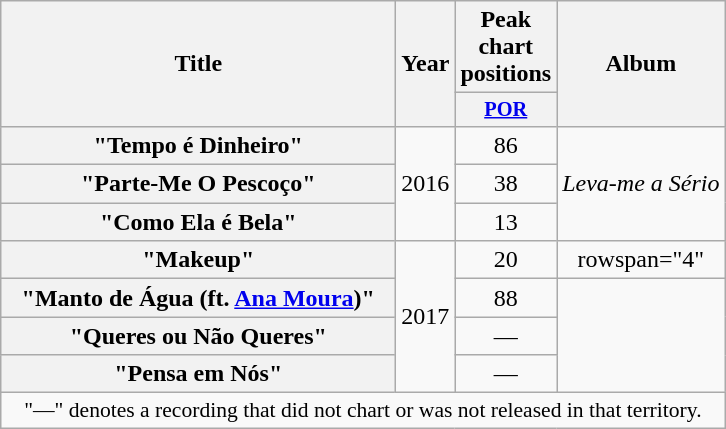<table class="wikitable plainrowheaders" style="text-align:center;" border="1">
<tr>
<th rowspan="2" scope="col" style="width:16em;">Title</th>
<th rowspan="2" scope="col">Year</th>
<th scope="col">Peak chart positions</th>
<th rowspan="2" scope="col">Album</th>
</tr>
<tr>
<th scope="col" style="width:3em;font-size:85%;"><a href='#'>POR</a><br></th>
</tr>
<tr>
<th scope="row">"Tempo é Dinheiro"</th>
<td rowspan="3">2016</td>
<td>86</td>
<td rowspan="3"><em>Leva-me a Sério</em></td>
</tr>
<tr>
<th scope="row">"Parte-Me O Pescoço"</th>
<td>38</td>
</tr>
<tr>
<th scope="row">"Como Ela é Bela"</th>
<td>13</td>
</tr>
<tr>
<th scope="row">"Makeup"</th>
<td rowspan="4">2017</td>
<td>20</td>
<td>rowspan="4" <em></em></td>
</tr>
<tr>
<th scope="row">"Manto de Água (ft. <a href='#'>Ana Moura</a>)"</th>
<td>88</td>
</tr>
<tr>
<th scope="row">"Queres ou Não Queres"</th>
<td>—</td>
</tr>
<tr>
<th scope="row">"Pensa em Nós"</th>
<td>—</td>
</tr>
<tr>
<td colspan="4" style="font-size:90%">"—" denotes a recording that did not chart or was not released in that territory.</td>
</tr>
</table>
